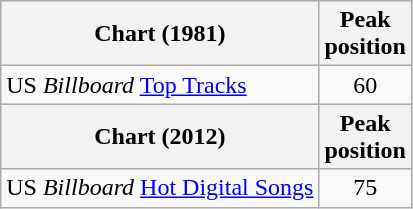<table class="wikitable">
<tr>
<th>Chart (1981)</th>
<th>Peak<br>position</th>
</tr>
<tr>
<td>US <em>Billboard</em> <a href='#'>Top Tracks</a></td>
<td align="center">60</td>
</tr>
<tr>
<th>Chart (2012)</th>
<th>Peak<br>position</th>
</tr>
<tr>
<td>US <em>Billboard</em> <a href='#'>Hot Digital Songs</a></td>
<td align="center">75</td>
</tr>
</table>
